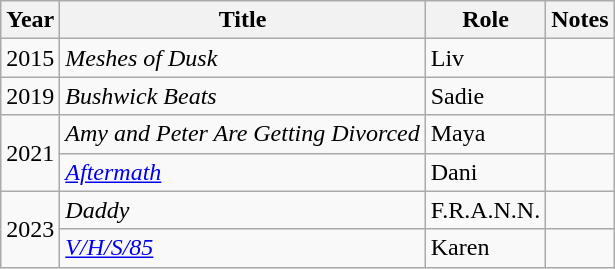<table class="wikitable sortable">
<tr>
<th>Year</th>
<th>Title</th>
<th>Role</th>
<th class="unsortable">Notes</th>
</tr>
<tr>
<td>2015</td>
<td><em>Meshes of Dusk</em></td>
<td>Liv</td>
<td></td>
</tr>
<tr>
<td>2019</td>
<td><em>Bushwick Beats</em></td>
<td>Sadie</td>
<td></td>
</tr>
<tr>
<td rowspan="2">2021</td>
<td><em>Amy and Peter Are Getting Divorced</em></td>
<td>Maya</td>
<td></td>
</tr>
<tr>
<td><em><a href='#'>Aftermath</a></em></td>
<td>Dani</td>
<td></td>
</tr>
<tr>
<td rowspan="2">2023</td>
<td><em>Daddy</em></td>
<td>F.R.A.N.N.</td>
<td></td>
</tr>
<tr>
<td><em><a href='#'>V/H/S/85</a></em></td>
<td>Karen</td>
<td></td>
</tr>
</table>
